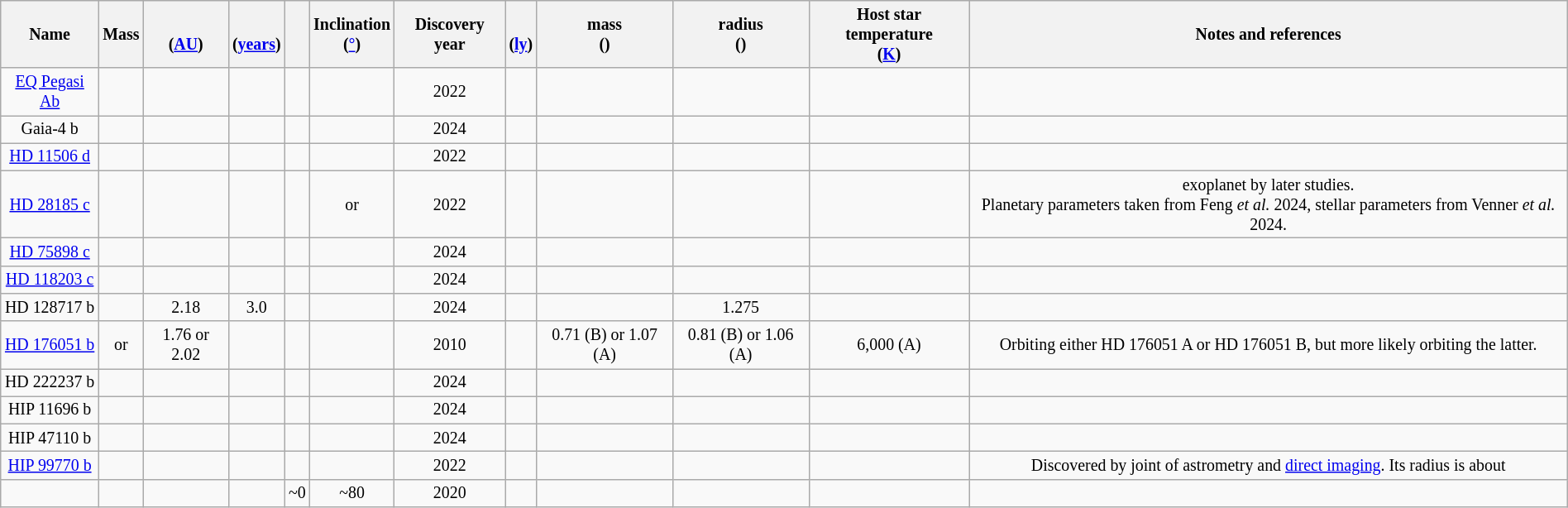<table class="wikitable plainrowheaders sortable sticky-header" id="table" style="width: 100%; font-size: 83%; text-align: center;">
<tr>
<th>Name</th>
<th>Mass</th>
<th><br>(<a href='#'>AU</a>)</th>
<th><br>(<a href='#'>years</a>)</th>
<th></th>
<th>Inclination<br>(<a href='#'>°</a>)</th>
<th>Discovery year</th>
<th><br>(<a href='#'>ly</a>)</th>
<th> mass<br>()</th>
<th> radius<br>()</th>
<th>Host star temperature<br>(<a href='#'>K</a>)</th>
<th>Notes and references</th>
</tr>
<tr>
<td><a href='#'>EQ Pegasi Ab</a></td>
<td></td>
<td></td>
<td></td>
<td></td>
<td></td>
<td>2022</td>
<td></td>
<td></td>
<td></td>
<td></td>
<td></td>
</tr>
<tr>
<td>Gaia-4 b</td>
<td></td>
<td></td>
<td></td>
<td></td>
<td></td>
<td>2024</td>
<td></td>
<td></td>
<td></td>
<td></td>
<td></td>
</tr>
<tr>
<td><a href='#'>HD 11506 d</a></td>
<td></td>
<td></td>
<td></td>
<td></td>
<td></td>
<td>2022</td>
<td></td>
<td></td>
<td></td>
<td></td>
<td></td>
</tr>
<tr>
<td><a href='#'>HD 28185 c</a></td>
<td></td>
<td></td>
<td></td>
<td></td>
<td> or </td>
<td>2022</td>
<td></td>
<td></td>
<td></td>
<td></td>
<td> exoplanet by later studies.<br>Planetary parameters taken from Feng <em>et al.</em> 2024, stellar parameters from Venner <em>et al.</em> 2024.</td>
</tr>
<tr>
<td><a href='#'>HD 75898 c</a></td>
<td></td>
<td></td>
<td></td>
<td></td>
<td></td>
<td>2024</td>
<td></td>
<td></td>
<td></td>
<td></td>
<td></td>
</tr>
<tr>
<td><a href='#'>HD 118203 c</a></td>
<td></td>
<td></td>
<td></td>
<td></td>
<td></td>
<td>2024</td>
<td></td>
<td></td>
<td></td>
<td></td>
<td></td>
</tr>
<tr>
<td>HD 128717 b</td>
<td></td>
<td>2.18</td>
<td>3.0</td>
<td></td>
<td></td>
<td>2024</td>
<td></td>
<td></td>
<td>1.275</td>
<td></td>
<td></td>
</tr>
<tr>
<td><a href='#'>HD 176051 b</a></td>
<td> or </td>
<td>1.76 or 2.02</td>
<td></td>
<td></td>
<td></td>
<td>2010</td>
<td></td>
<td>0.71 (B) or 1.07 (A)</td>
<td>0.81 (B) or 1.06 (A)</td>
<td>6,000 (A)</td>
<td>Orbiting either HD 176051 A or HD 176051 B, but more likely orbiting the latter.</td>
</tr>
<tr>
<td>HD 222237 b</td>
<td></td>
<td></td>
<td></td>
<td></td>
<td></td>
<td>2024</td>
<td></td>
<td></td>
<td></td>
<td></td>
<td></td>
</tr>
<tr>
<td>HIP 11696 b</td>
<td></td>
<td></td>
<td></td>
<td></td>
<td></td>
<td>2024</td>
<td></td>
<td></td>
<td></td>
<td></td>
<td></td>
</tr>
<tr>
<td>HIP 47110 b</td>
<td></td>
<td></td>
<td></td>
<td></td>
<td></td>
<td>2024</td>
<td></td>
<td></td>
<td></td>
<td></td>
<td></td>
</tr>
<tr>
<td><a href='#'>HIP 99770 b</a></td>
<td></td>
<td></td>
<td></td>
<td></td>
<td></td>
<td>2022</td>
<td></td>
<td></td>
<td></td>
<td></td>
<td>Discovered by joint of astrometry and <a href='#'>direct imaging</a>. Its radius is about </td>
</tr>
<tr>
<td></td>
<td></td>
<td></td>
<td></td>
<td>~0</td>
<td>~80</td>
<td>2020</td>
<td></td>
<td></td>
<td></td>
<td></td>
<td></td>
</tr>
</table>
